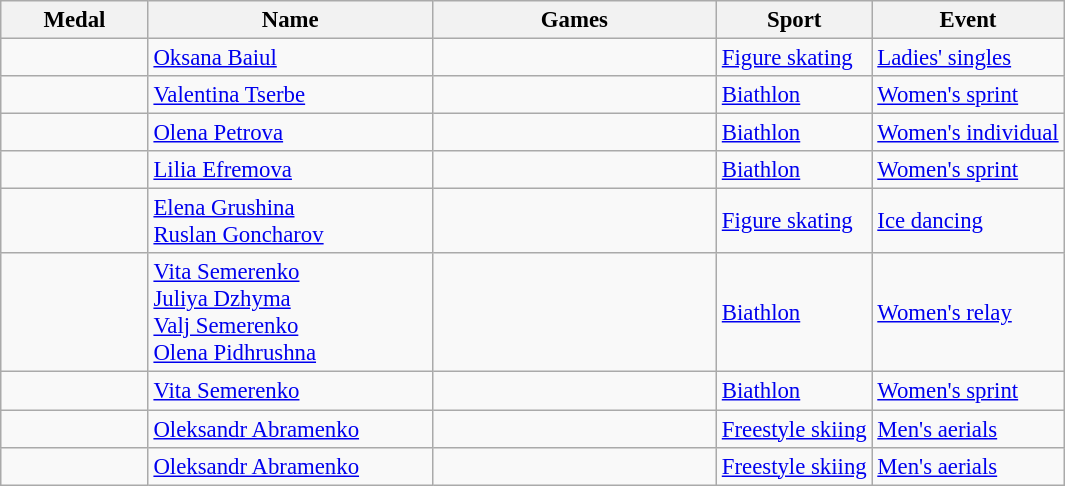<table class="wikitable sortable" style="font-size: 95%;">
<tr>
<th style="width:6em">Medal</th>
<th style="width:12em">Name</th>
<th style="width:12em">Games</th>
<th>Sport</th>
<th>Event</th>
</tr>
<tr>
<td></td>
<td><a href='#'>Oksana Baiul</a></td>
<td></td>
<td> <a href='#'>Figure skating</a></td>
<td><a href='#'>Ladies' singles</a></td>
</tr>
<tr>
<td></td>
<td><a href='#'>Valentina Tserbe</a></td>
<td></td>
<td> <a href='#'>Biathlon</a></td>
<td><a href='#'>Women's sprint</a></td>
</tr>
<tr>
<td></td>
<td><a href='#'>Olena Petrova</a></td>
<td></td>
<td> <a href='#'>Biathlon</a></td>
<td><a href='#'>Women's individual</a></td>
</tr>
<tr>
<td></td>
<td><a href='#'>Lilia Efremova</a></td>
<td></td>
<td> <a href='#'>Biathlon</a></td>
<td><a href='#'>Women's sprint</a></td>
</tr>
<tr>
<td></td>
<td><a href='#'>Elena Grushina</a> <br><a href='#'>Ruslan Goncharov</a></td>
<td></td>
<td> <a href='#'>Figure skating</a></td>
<td><a href='#'>Ice dancing</a></td>
</tr>
<tr>
<td></td>
<td><a href='#'>Vita Semerenko</a> <br><a href='#'>Juliya Dzhyma</a><br> <a href='#'>Valj Semerenko</a><br><a href='#'>Olena Pidhrushna</a></td>
<td></td>
<td> <a href='#'>Biathlon</a></td>
<td><a href='#'>Women's relay</a></td>
</tr>
<tr>
<td></td>
<td><a href='#'>Vita Semerenko</a></td>
<td></td>
<td> <a href='#'>Biathlon</a></td>
<td><a href='#'>Women's sprint</a></td>
</tr>
<tr>
<td></td>
<td><a href='#'>Oleksandr Abramenko</a></td>
<td></td>
<td> <a href='#'>Freestyle skiing</a></td>
<td><a href='#'>Men's aerials</a></td>
</tr>
<tr>
<td></td>
<td><a href='#'>Oleksandr Abramenko</a></td>
<td></td>
<td> <a href='#'>Freestyle skiing</a></td>
<td><a href='#'>Men's aerials</a></td>
</tr>
</table>
